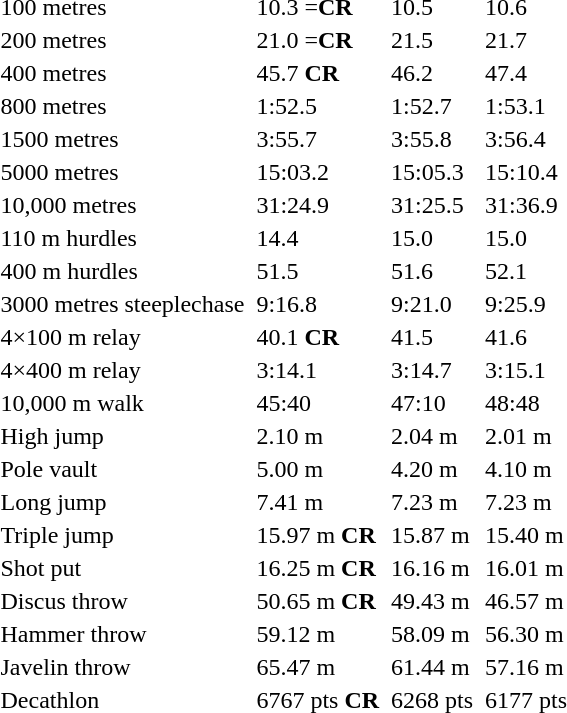<table>
<tr>
<td>100 metres</td>
<td></td>
<td>10.3 =<strong>CR</strong></td>
<td></td>
<td>10.5</td>
<td></td>
<td>10.6</td>
</tr>
<tr>
<td>200 metres</td>
<td></td>
<td>21.0 =<strong>CR</strong></td>
<td></td>
<td>21.5</td>
<td></td>
<td>21.7</td>
</tr>
<tr>
<td>400 metres</td>
<td></td>
<td>45.7 <strong>CR</strong></td>
<td></td>
<td>46.2</td>
<td></td>
<td>47.4</td>
</tr>
<tr>
<td>800 metres</td>
<td></td>
<td>1:52.5</td>
<td></td>
<td>1:52.7</td>
<td></td>
<td>1:53.1</td>
</tr>
<tr>
<td>1500 metres</td>
<td></td>
<td>3:55.7</td>
<td></td>
<td>3:55.8</td>
<td></td>
<td>3:56.4</td>
</tr>
<tr>
<td>5000 metres</td>
<td></td>
<td>15:03.2</td>
<td></td>
<td>15:05.3</td>
<td></td>
<td>15:10.4</td>
</tr>
<tr>
<td>10,000 metres</td>
<td></td>
<td>31:24.9</td>
<td></td>
<td>31:25.5</td>
<td></td>
<td>31:36.9</td>
</tr>
<tr>
<td>110 m hurdles</td>
<td></td>
<td>14.4</td>
<td></td>
<td>15.0</td>
<td></td>
<td>15.0</td>
</tr>
<tr>
<td>400 m hurdles</td>
<td></td>
<td>51.5</td>
<td></td>
<td>51.6</td>
<td></td>
<td>52.1</td>
</tr>
<tr>
<td>3000 metres steeplechase</td>
<td></td>
<td>9:16.8</td>
<td></td>
<td>9:21.0</td>
<td></td>
<td>9:25.9</td>
</tr>
<tr>
<td>4×100 m relay</td>
<td></td>
<td>40.1 <strong>CR</strong></td>
<td></td>
<td>41.5</td>
<td></td>
<td>41.6</td>
</tr>
<tr>
<td>4×400 m relay</td>
<td></td>
<td>3:14.1</td>
<td></td>
<td>3:14.7</td>
<td></td>
<td>3:15.1</td>
</tr>
<tr>
<td>10,000 m walk</td>
<td></td>
<td>45:40</td>
<td></td>
<td>47:10</td>
<td></td>
<td>48:48</td>
</tr>
<tr>
<td>High jump</td>
<td></td>
<td>2.10 m</td>
<td></td>
<td>2.04 m</td>
<td></td>
<td>2.01 m</td>
</tr>
<tr>
<td>Pole vault</td>
<td></td>
<td>5.00 m</td>
<td></td>
<td>4.20 m</td>
<td></td>
<td>4.10 m</td>
</tr>
<tr>
<td>Long jump</td>
<td></td>
<td>7.41 m</td>
<td></td>
<td>7.23 m</td>
<td></td>
<td>7.23 m</td>
</tr>
<tr>
<td>Triple jump</td>
<td></td>
<td>15.97 m <strong>CR</strong></td>
<td></td>
<td>15.87 m</td>
<td></td>
<td>15.40 m</td>
</tr>
<tr>
<td>Shot put</td>
<td></td>
<td>16.25 m <strong>CR</strong></td>
<td></td>
<td>16.16 m</td>
<td></td>
<td>16.01 m</td>
</tr>
<tr>
<td>Discus throw</td>
<td></td>
<td>50.65 m <strong>CR</strong></td>
<td></td>
<td>49.43 m</td>
<td></td>
<td>46.57 m</td>
</tr>
<tr>
<td>Hammer throw</td>
<td></td>
<td>59.12 m</td>
<td></td>
<td>58.09 m</td>
<td></td>
<td>56.30 m</td>
</tr>
<tr>
<td>Javelin throw</td>
<td></td>
<td>65.47 m</td>
<td></td>
<td>61.44 m</td>
<td></td>
<td>57.16 m</td>
</tr>
<tr>
<td>Decathlon</td>
<td></td>
<td>6767 pts <strong>CR</strong></td>
<td></td>
<td>6268 pts</td>
<td></td>
<td>6177 pts</td>
</tr>
</table>
